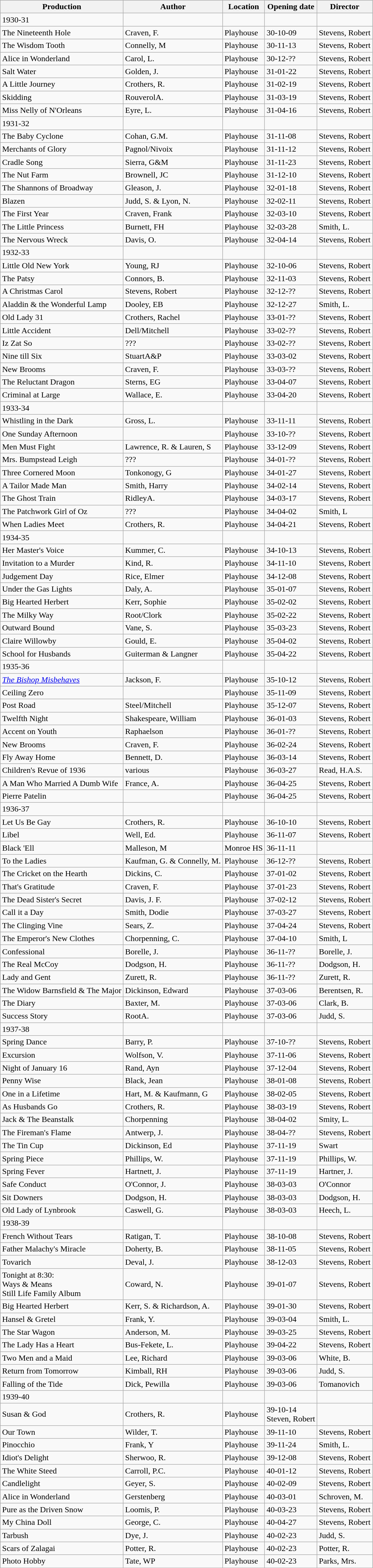<table class="wikitable" border="1">
<tr>
<th>Production</th>
<th>Author</th>
<th>Location</th>
<th>Opening date</th>
<th>Director</th>
</tr>
<tr>
<td>1930-31</td>
<td></td>
<td></td>
<td></td>
<td></td>
</tr>
<tr>
<td>The Nineteenth Hole</td>
<td>Craven, F.</td>
<td>Playhouse</td>
<td>30-10-09</td>
<td>Stevens, Robert</td>
</tr>
<tr>
<td>The Wisdom Tooth</td>
<td>Connelly, M</td>
<td>Playhouse</td>
<td>30-11-13</td>
<td>Stevens, Robert</td>
</tr>
<tr>
<td>Alice in Wonderland</td>
<td>Carol, L.</td>
<td>Playhouse</td>
<td>30-12-??</td>
<td>Stevens, Robert</td>
</tr>
<tr>
<td>Salt Water</td>
<td>Golden, J.</td>
<td>Playhouse</td>
<td>31-01-22</td>
<td>Stevens, Robert</td>
</tr>
<tr>
<td>A Little Journey</td>
<td>Crothers, R.</td>
<td>Playhouse</td>
<td>31-02-19</td>
<td>Stevens, Robert</td>
</tr>
<tr>
<td>Skidding</td>
<td>RouverolA.</td>
<td>Playhouse</td>
<td>31-03-19</td>
<td>Stevens, Robert</td>
</tr>
<tr>
<td>Miss Nelly of N'Orleans</td>
<td>Eyre, L.</td>
<td>Playhouse</td>
<td>31-04-16</td>
<td>Stevens, Robert</td>
</tr>
<tr>
<td>1931-32</td>
<td></td>
<td></td>
<td></td>
<td></td>
</tr>
<tr>
<td>The Baby Cyclone</td>
<td>Cohan, G.M.</td>
<td>Playhouse</td>
<td>31-11-08</td>
<td>Stevens, Robert</td>
</tr>
<tr>
<td>Merchants of Glory</td>
<td>Pagnol/Nivoix</td>
<td>Playhouse</td>
<td>31-11-12</td>
<td>Stevens, Robert</td>
</tr>
<tr>
<td>Cradle Song</td>
<td>Sierra, G&M</td>
<td>Playhouse</td>
<td>31-11-23</td>
<td>Stevens, Robert</td>
</tr>
<tr>
<td>The Nut Farm</td>
<td>Brownell, JC</td>
<td>Playhouse</td>
<td>31-12-10</td>
<td>Stevens, Robert</td>
</tr>
<tr>
<td>The Shannons of Broadway</td>
<td>Gleason, J.</td>
<td>Playhouse</td>
<td>32-01-18</td>
<td>Stevens, Robert</td>
</tr>
<tr>
<td>Blazen</td>
<td>Judd, S. & Lyon, N.</td>
<td>Playhouse</td>
<td>32-02-11</td>
<td>Stevens, Robert</td>
</tr>
<tr>
<td>The First Year</td>
<td>Craven, Frank</td>
<td>Playhouse</td>
<td>32-03-10</td>
<td>Stevens, Robert</td>
</tr>
<tr>
<td>The Little Princess</td>
<td>Burnett, FH</td>
<td>Playhouse</td>
<td>32-03-28</td>
<td>Smith, L.</td>
</tr>
<tr>
<td>The Nervous Wreck</td>
<td>Davis, O.</td>
<td>Playhouse</td>
<td>32-04-14</td>
<td>Stevens, Robert</td>
</tr>
<tr>
<td>1932-33</td>
<td></td>
<td></td>
<td></td>
<td></td>
</tr>
<tr>
<td>Little Old New York</td>
<td>Young, RJ</td>
<td>Playhouse</td>
<td>32-10-06</td>
<td>Stevens, Robert</td>
</tr>
<tr>
<td>The Patsy</td>
<td>Connors, B.</td>
<td>Playhouse</td>
<td>32-11-03</td>
<td>Stevens, Robert</td>
</tr>
<tr>
<td>A Christmas Carol</td>
<td>Stevens, Robert</td>
<td>Playhouse</td>
<td>32-12-??</td>
<td>Stevens, Robert</td>
</tr>
<tr>
<td>Aladdin & the Wonderful Lamp</td>
<td>Dooley, EB</td>
<td>Playhouse</td>
<td>32-12-27</td>
<td>Smith, L.</td>
</tr>
<tr>
<td>Old Lady 31</td>
<td>Crothers, Rachel</td>
<td>Playhouse</td>
<td>33-01-??</td>
<td>Stevens, Robert</td>
</tr>
<tr>
<td>Little Accident</td>
<td>Dell/Mitchell</td>
<td>Playhouse</td>
<td>33-02-??</td>
<td>Stevens, Robert</td>
</tr>
<tr>
<td>Iz Zat So</td>
<td>???</td>
<td>Playhouse</td>
<td>33-02-??</td>
<td>Stevens, Robert</td>
</tr>
<tr>
<td>Nine till Six</td>
<td>StuartA&P</td>
<td>Playhouse</td>
<td>33-03-02</td>
<td>Stevens, Robert</td>
</tr>
<tr>
<td>New Brooms</td>
<td>Craven, F.</td>
<td>Playhouse</td>
<td>33-03-??</td>
<td>Stevens, Robert</td>
</tr>
<tr>
<td>The Reluctant Dragon</td>
<td>Sterns, EG</td>
<td>Playhouse</td>
<td>33-04-07</td>
<td>Stevens, Robert</td>
</tr>
<tr>
<td>Criminal at Large</td>
<td>Wallace, E.</td>
<td>Playhouse</td>
<td>33-04-20</td>
<td>Stevens, Robert</td>
</tr>
<tr>
<td>1933-34</td>
<td></td>
<td></td>
<td></td>
<td></td>
</tr>
<tr>
<td>Whistling in the Dark</td>
<td>Gross, L.</td>
<td>Playhouse</td>
<td>33-11-11</td>
<td>Stevens, Robert</td>
</tr>
<tr>
<td>One Sunday Afternoon</td>
<td></td>
<td>Playhouse</td>
<td>33-10-??</td>
<td>Stevens, Robert</td>
</tr>
<tr>
<td>Men Must Fight</td>
<td>Lawrence, R. & Lauren, S</td>
<td>Playhouse</td>
<td>33-12-09</td>
<td>Stevens, Robert</td>
</tr>
<tr>
<td>Mrs. Bumpstead Leigh</td>
<td>???</td>
<td>Playhouse</td>
<td>34-01-??</td>
<td>Stevens, Robert</td>
</tr>
<tr>
<td>Three Cornered Moon</td>
<td>Tonkonogy, G</td>
<td>Playhouse</td>
<td>34-01-27</td>
<td>Stevens, Robert</td>
</tr>
<tr>
<td>A Tailor Made Man</td>
<td>Smith, Harry</td>
<td>Playhouse</td>
<td>34-02-14</td>
<td>Stevens, Robert</td>
</tr>
<tr>
<td>The Ghost Train</td>
<td>RidleyA.</td>
<td>Playhouse</td>
<td>34-03-17</td>
<td>Stevens, Robert</td>
</tr>
<tr>
<td>The Patchwork Girl of Oz</td>
<td>???</td>
<td>Playhouse</td>
<td>34-04-02</td>
<td>Smith, L</td>
</tr>
<tr>
<td>When Ladies Meet</td>
<td>Crothers, R.</td>
<td>Playhouse</td>
<td>34-04-21</td>
<td>Stevens, Robert</td>
</tr>
<tr>
<td>1934-35</td>
<td></td>
<td></td>
<td></td>
<td></td>
</tr>
<tr>
<td>Her Master's Voice</td>
<td>Kummer, C.</td>
<td>Playhouse</td>
<td>34-10-13</td>
<td>Stevens, Robert</td>
</tr>
<tr>
<td>Invitation to a Murder</td>
<td>Kind, R.</td>
<td>Playhouse</td>
<td>34-11-10</td>
<td>Stevens, Robert</td>
</tr>
<tr>
<td>Judgement Day</td>
<td>Rice, Elmer</td>
<td>Playhouse</td>
<td>34-12-08</td>
<td>Stevens, Robert</td>
</tr>
<tr>
<td>Under the Gas Lights</td>
<td>Daly, A.</td>
<td>Playhouse</td>
<td>35-01-07</td>
<td>Stevens, Robert</td>
</tr>
<tr>
<td>Big Hearted Herbert</td>
<td>Kerr, Sophie</td>
<td>Playhouse</td>
<td>35-02-02</td>
<td>Stevens, Robert</td>
</tr>
<tr>
<td>The Milky Way</td>
<td>Root/Clork</td>
<td>Playhouse</td>
<td>35-02-22</td>
<td>Stevens, Robert</td>
</tr>
<tr>
<td>Outward Bound</td>
<td>Vane, S.</td>
<td>Playhouse</td>
<td>35-03-23</td>
<td>Stevens, Robert</td>
</tr>
<tr>
<td>Claire Willowby</td>
<td>Gould, E.</td>
<td>Playhouse</td>
<td>35-04-02</td>
<td>Stevens, Robert</td>
</tr>
<tr>
<td>School for Husbands</td>
<td>Guiterman & Langner</td>
<td>Playhouse</td>
<td>35-04-22</td>
<td>Stevens, Robert</td>
</tr>
<tr>
<td>1935-36</td>
<td></td>
<td></td>
<td></td>
<td></td>
</tr>
<tr>
<td><em><a href='#'>The Bishop Misbehaves</a></em></td>
<td>Jackson, F.</td>
<td>Playhouse</td>
<td>35-10-12</td>
<td>Stevens, Robert</td>
</tr>
<tr>
<td>Ceiling Zero</td>
<td></td>
<td>Playhouse</td>
<td>35-11-09</td>
<td>Stevens, Robert</td>
</tr>
<tr>
<td>Post Road</td>
<td>Steel/Mitchell</td>
<td>Playhouse</td>
<td>35-12-07</td>
<td>Stevens, Robert</td>
</tr>
<tr>
<td>Twelfth Night</td>
<td>Shakespeare, William</td>
<td>Playhouse</td>
<td>36-01-03</td>
<td>Stevens, Robert</td>
</tr>
<tr>
<td>Accent on Youth</td>
<td>Raphaelson</td>
<td>Playhouse</td>
<td>36-01-??</td>
<td>Stevens, Robert</td>
</tr>
<tr>
<td>New Brooms</td>
<td>Craven, F.</td>
<td>Playhouse</td>
<td>36-02-24</td>
<td>Stevens, Robert</td>
</tr>
<tr>
<td>Fly Away Home</td>
<td>Bennett, D.</td>
<td>Playhouse</td>
<td>36-03-14</td>
<td>Stevens, Robert</td>
</tr>
<tr>
<td>Children's Revue of 1936</td>
<td>various</td>
<td>Playhouse</td>
<td>36-03-27</td>
<td>Read, H.A.S.</td>
</tr>
<tr>
<td>A Man Who Married A Dumb Wife</td>
<td>France, A.</td>
<td>Playhouse</td>
<td>36-04-25</td>
<td>Stevens, Robert</td>
</tr>
<tr>
<td>Pierre Patelin</td>
<td></td>
<td>Playhouse</td>
<td>36-04-25</td>
<td>Stevens, Robert</td>
</tr>
<tr>
<td>1936-37</td>
<td></td>
<td></td>
<td></td>
<td></td>
</tr>
<tr>
<td>Let Us Be Gay</td>
<td>Crothers, R.</td>
<td>Playhouse</td>
<td>36-10-10</td>
<td>Stevens, Robert</td>
</tr>
<tr>
<td>Libel</td>
<td>Well, Ed.</td>
<td>Playhouse</td>
<td>36-11-07</td>
<td>Stevens, Robert</td>
</tr>
<tr>
<td>Black 'Ell</td>
<td>Malleson, M</td>
<td>Monroe HS</td>
<td>36-11-11</td>
<td></td>
</tr>
<tr>
<td>To the Ladies</td>
<td>Kaufman, G. & Connelly, M.</td>
<td>Playhouse</td>
<td>36-12-??</td>
<td>Stevens, Robert</td>
</tr>
<tr>
<td>The Cricket on the Hearth</td>
<td>Dickins, C.</td>
<td>Playhouse</td>
<td>37-01-02</td>
<td>Stevens, Robert</td>
</tr>
<tr>
<td>That's Gratitude</td>
<td>Craven, F.</td>
<td>Playhouse</td>
<td>37-01-23</td>
<td>Stevens, Robert</td>
</tr>
<tr>
<td>The Dead Sister's Secret</td>
<td>Davis, J. F.</td>
<td>Playhouse</td>
<td>37-02-12</td>
<td>Stevens, Robert</td>
</tr>
<tr>
<td>Call it a Day</td>
<td>Smith, Dodie</td>
<td>Playhouse</td>
<td>37-03-27</td>
<td>Stevens, Robert</td>
</tr>
<tr>
<td>The Clinging Vine</td>
<td>Sears, Z.</td>
<td>Playhouse</td>
<td>37-04-24</td>
<td>Stevens, Robert</td>
</tr>
<tr>
<td>The Emperor's New Clothes</td>
<td>Chorpenning, C.</td>
<td>Playhouse</td>
<td>37-04-10</td>
<td>Smith, L</td>
</tr>
<tr>
<td>Confessional</td>
<td>Borelle, J.</td>
<td>Playhouse</td>
<td>36-11-??</td>
<td>Borelle, J.</td>
</tr>
<tr>
<td>The Real McCoy</td>
<td>Dodgson, H.</td>
<td>Playhouse</td>
<td>36-11-??</td>
<td>Dodgson, H.</td>
</tr>
<tr>
<td>Lady and Gent</td>
<td>Zurett, R.</td>
<td>Playhouse</td>
<td>36-11-??</td>
<td>Zurett, R.</td>
</tr>
<tr>
<td>The Widow Barnsfield & The Major</td>
<td>Dickinson, Edward</td>
<td>Playhouse</td>
<td>37-03-06</td>
<td>Berentsen, R.</td>
</tr>
<tr>
<td>The Diary</td>
<td>Baxter, M.</td>
<td>Playhouse</td>
<td>37-03-06</td>
<td>Clark, B.</td>
</tr>
<tr>
<td>Success Story</td>
<td>RootA.</td>
<td>Playhouse</td>
<td>37-03-06</td>
<td>Judd, S.</td>
</tr>
<tr>
<td>1937-38</td>
<td></td>
<td></td>
<td></td>
<td></td>
</tr>
<tr>
<td>Spring Dance</td>
<td>Barry, P.</td>
<td>Playhouse</td>
<td>37-10-??</td>
<td>Stevens, Robert</td>
</tr>
<tr>
<td>Excursion</td>
<td>Wolfson, V.</td>
<td>Playhouse</td>
<td>37-11-06</td>
<td>Stevens, Robert</td>
</tr>
<tr>
<td>Night of January 16</td>
<td>Rand, Ayn</td>
<td>Playhouse</td>
<td>37-12-04</td>
<td>Stevens, Robert</td>
</tr>
<tr>
<td>Penny Wise</td>
<td>Black, Jean</td>
<td>Playhouse</td>
<td>38-01-08</td>
<td>Stevens, Robert</td>
</tr>
<tr>
<td>One in a Lifetime</td>
<td>Hart, M. & Kaufmann, G</td>
<td>Playhouse</td>
<td>38-02-05</td>
<td>Stevens, Robert</td>
</tr>
<tr>
<td>As Husbands Go</td>
<td>Crothers, R.</td>
<td>Playhouse</td>
<td>38-03-19</td>
<td>Stevens, Robert</td>
</tr>
<tr>
<td>Jack & The Beanstalk</td>
<td>Chorpenning</td>
<td>Playhouse</td>
<td>38-04-02</td>
<td>Smity, L.</td>
</tr>
<tr>
<td>The Fireman's Flame</td>
<td>Antwerp, J.</td>
<td>Playhouse</td>
<td>38-04-??</td>
<td>Stevens, Robert</td>
</tr>
<tr>
<td>The Tin Cup</td>
<td>Dickinson, Ed</td>
<td>Playhouse</td>
<td>37-11-19</td>
<td>Swart</td>
</tr>
<tr>
<td>Spring Piece</td>
<td>Phillips, W.</td>
<td>Playhouse</td>
<td>37-11-19</td>
<td>Phillips, W.</td>
</tr>
<tr>
<td>Spring Fever</td>
<td>Hartnett, J.</td>
<td>Playhouse</td>
<td>37-11-19</td>
<td>Hartner, J.</td>
</tr>
<tr>
<td>Safe Conduct</td>
<td>O'Connor, J.</td>
<td>Playhouse</td>
<td>38-03-03</td>
<td>O'Connor</td>
</tr>
<tr>
<td>Sit Downers</td>
<td>Dodgson, H.</td>
<td>Playhouse</td>
<td>38-03-03</td>
<td>Dodgson, H.</td>
</tr>
<tr>
<td>Old Lady of Lynbrook</td>
<td>Caswell, G.</td>
<td>Playhouse</td>
<td>38-03-03</td>
<td>Heech, L.</td>
</tr>
<tr>
<td>1938-39</td>
<td></td>
<td></td>
<td></td>
<td></td>
</tr>
<tr>
<td>French Without Tears</td>
<td>Ratigan, T.</td>
<td>Playhouse</td>
<td>38-10-08</td>
<td>Stevens, Robert</td>
</tr>
<tr>
<td>Father Malachy's Miracle</td>
<td>Doherty, B.</td>
<td>Playhouse</td>
<td>38-11-05</td>
<td>Stevens, Robert</td>
</tr>
<tr>
<td>Tovarich</td>
<td>Deval, J.</td>
<td>Playhouse</td>
<td>38-12-03</td>
<td>Stevens, Robert</td>
</tr>
<tr>
<td>Tonight at 8:30:<br>Ways & Means<br>Still Life          
Family Album</td>
<td>Coward, N.</td>
<td>Playhouse</td>
<td>39-01-07</td>
<td>Stevens, Robert</td>
</tr>
<tr>
<td>Big Hearted Herbert</td>
<td>Kerr, S. & Richardson, A.</td>
<td>Playhouse</td>
<td>39-01-30</td>
<td>Stevens, Robert</td>
</tr>
<tr>
<td>Hansel & Gretel</td>
<td>Frank, Y.</td>
<td>Playhouse</td>
<td>39-03-04</td>
<td>Smith, L.</td>
</tr>
<tr>
<td>The Star Wagon</td>
<td>Anderson, M.</td>
<td>Playhouse</td>
<td>39-03-25</td>
<td>Stevens, Robert</td>
</tr>
<tr>
<td>The Lady Has a Heart</td>
<td>Bus-Fekete, L.</td>
<td>Playhouse</td>
<td>39-04-22</td>
<td>Stevens, Robert</td>
</tr>
<tr>
<td>Two Men and a Maid</td>
<td>Lee, Richard</td>
<td>Playhouse</td>
<td>39-03-06</td>
<td>White, B.</td>
</tr>
<tr>
<td>Return from Tomorrow</td>
<td>Kimball, RH</td>
<td>Playhouse</td>
<td>39-03-06</td>
<td>Judd, S.</td>
</tr>
<tr>
<td>Falling of the Tide</td>
<td>Dick, Pewilla</td>
<td>Playhouse</td>
<td>39-03-06</td>
<td>Tomanovich</td>
</tr>
<tr>
<td>1939-40</td>
<td></td>
<td></td>
<td></td>
<td></td>
</tr>
<tr>
<td>Susan & God</td>
<td>Crothers, R.</td>
<td>Playhouse</td>
<td>39-10-14<br>Steven, Robert</td>
</tr>
<tr>
<td>Our Town</td>
<td>Wilder, T.</td>
<td>Playhouse</td>
<td>39-11-10</td>
<td>Stevens, Robert</td>
</tr>
<tr>
<td>Pinocchio</td>
<td>Frank, Y</td>
<td>Playhouse</td>
<td>39-11-24</td>
<td>Smith, L.</td>
</tr>
<tr>
<td>Idiot's Delight</td>
<td>Sherwoo, R.</td>
<td>Playhouse</td>
<td>39-12-08</td>
<td>Stevens, Robert</td>
</tr>
<tr>
<td>The White Steed</td>
<td>Carroll, P.C.</td>
<td>Playhouse</td>
<td>40-01-12</td>
<td>Stevens, Robert</td>
</tr>
<tr>
<td>Candlelight</td>
<td>Geyer, S.</td>
<td>Playhouse</td>
<td>40-02-09</td>
<td>Stevens, Robert</td>
</tr>
<tr>
<td>Alice in Wonderland</td>
<td>Gerstenberg</td>
<td>Playhouse</td>
<td>40-03-01</td>
<td>Schroven, M.</td>
</tr>
<tr>
<td>Pure as the Driven Snow</td>
<td>Loomis, P.</td>
<td>Playhouse</td>
<td>40-03-23</td>
<td>Stevens, Robert</td>
</tr>
<tr>
<td>My China Doll</td>
<td>George, C.</td>
<td>Playhouse</td>
<td>40-04-27</td>
<td>Stevens, Robert</td>
</tr>
<tr>
<td>Tarbush</td>
<td>Dye, J.</td>
<td>Playhouse</td>
<td>40-02-23</td>
<td>Judd, S.</td>
</tr>
<tr>
<td>Scars of Zalagai</td>
<td>Potter, R.</td>
<td>Playhouse</td>
<td>40-02-23</td>
<td>Potter, R.</td>
</tr>
<tr>
<td>Photo Hobby</td>
<td>Tate, WP</td>
<td>Playhouse</td>
<td>40-02-23</td>
<td>Parks, Mrs.</td>
</tr>
</table>
